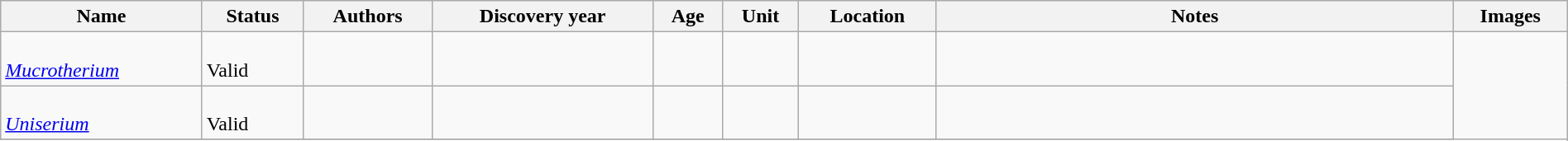<table class="wikitable sortable" align="center" width="100%">
<tr>
<th>Name</th>
<th>Status</th>
<th>Authors</th>
<th>Discovery year</th>
<th>Age</th>
<th>Unit</th>
<th>Location</th>
<th width="33%" class="unsortable">Notes</th>
<th class="unsortable">Images</th>
</tr>
<tr>
<td><br><em><a href='#'>Mucrotherium</a></em></td>
<td><br>Valid</td>
<td></td>
<td></td>
<td></td>
<td></td>
<td></td>
<td></td>
<td rowspan="99"><br></td>
</tr>
<tr>
<td><br><em><a href='#'>Uniserium</a></em></td>
<td><br>Valid</td>
<td></td>
<td></td>
<td></td>
<td></td>
<td></td>
<td></td>
</tr>
<tr>
</tr>
</table>
